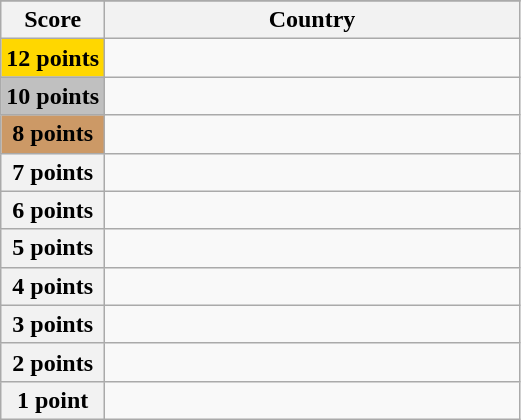<table class="wikitable">
<tr>
</tr>
<tr>
<th scope="col" width="20%">Score</th>
<th scope="col">Country</th>
</tr>
<tr>
<th scope="row" style="background:gold">12 points</th>
<td></td>
</tr>
<tr>
<th scope="row" style="background:silver">10 points</th>
<td></td>
</tr>
<tr>
<th scope="row" style="background:#CC9966">8 points</th>
<td></td>
</tr>
<tr>
<th scope="row">7 points</th>
<td></td>
</tr>
<tr>
<th scope="row">6 points</th>
<td></td>
</tr>
<tr>
<th scope="row">5 points</th>
<td></td>
</tr>
<tr>
<th scope="row">4 points</th>
<td></td>
</tr>
<tr>
<th scope="row">3 points</th>
<td></td>
</tr>
<tr>
<th scope="row">2 points</th>
<td></td>
</tr>
<tr>
<th scope="row">1 point</th>
<td></td>
</tr>
</table>
